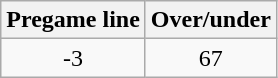<table class="wikitable" style="margin-left: auto; margin-right: auto; border: none; display: inline-table;">
<tr align="center">
<th style=>Pregame line</th>
<th style=>Over/under</th>
</tr>
<tr align="center">
<td>-3</td>
<td>67</td>
</tr>
</table>
